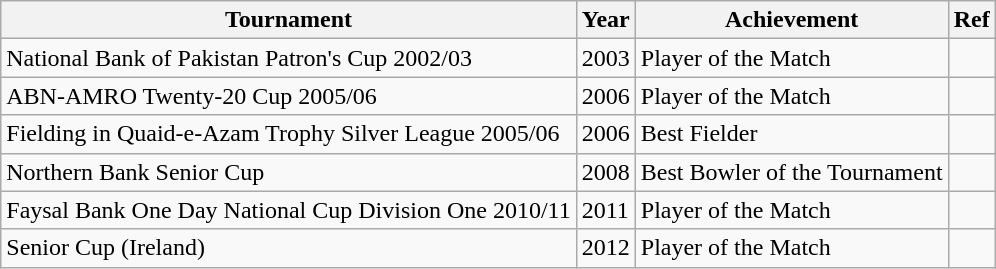<table class="wikitable">
<tr>
<th>Tournament</th>
<th>Year</th>
<th>Achievement</th>
<th>Ref</th>
</tr>
<tr>
<td>National Bank of Pakistan Patron's Cup 2002/03</td>
<td>2003</td>
<td>Player of the Match</td>
<td></td>
</tr>
<tr>
<td>ABN-AMRO Twenty-20 Cup 2005/06</td>
<td>2006</td>
<td>Player of the Match</td>
<td></td>
</tr>
<tr>
<td>Fielding in Quaid-e-Azam Trophy Silver League 2005/06</td>
<td>2006</td>
<td>Best Fielder</td>
<td></td>
</tr>
<tr>
<td>Northern Bank Senior Cup</td>
<td>2008</td>
<td>Best Bowler of the Tournament</td>
<td></td>
</tr>
<tr>
<td>Faysal Bank One Day National Cup Division One 2010/11</td>
<td>2011</td>
<td>Player of the Match</td>
<td></td>
</tr>
<tr>
<td>Senior Cup (Ireland)</td>
<td>2012</td>
<td>Player of the Match</td>
<td></td>
</tr>
</table>
